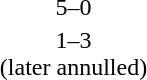<table style="text-align:center">
<tr>
<th width=200></th>
<th width=100></th>
<th width=200></th>
</tr>
<tr>
<td align=right></td>
<td>5–0</td>
<td align=left></td>
</tr>
<tr>
<td align=right></td>
<td>1–3<br>(later annulled)</td>
<td align=left></td>
</tr>
</table>
